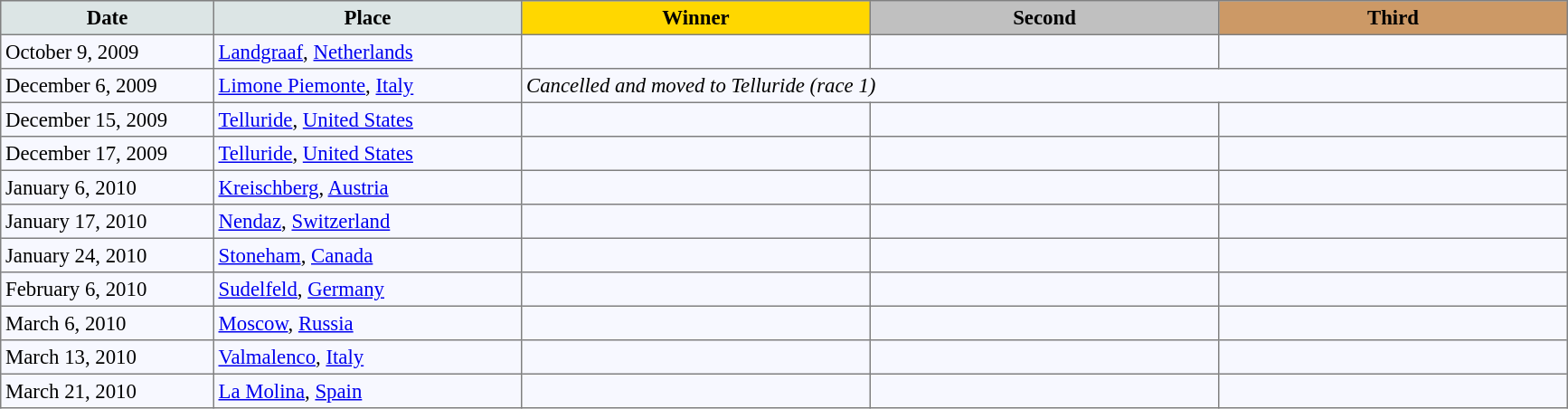<table bgcolor="#f7f8ff" cellpadding="3" cellspacing="0" border="1" style="font-size: 95%; border: gray solid 1px; border-collapse: collapse;">
<tr bgcolor="#CCCCCC">
<td align="center" bgcolor="#DCE5E5" width="150"><strong>Date</strong></td>
<td align="center" bgcolor="#DCE5E5" width="220"><strong>Place</strong></td>
<td align="center" bgcolor="gold" width="250"><strong>Winner</strong></td>
<td align="center" bgcolor="silver" width="250"><strong>Second</strong></td>
<td align="center" bgcolor="CC9966" width="250"><strong>Third</strong></td>
</tr>
<tr align="left">
<td>October 9, 2009</td>
<td> <a href='#'>Landgraaf</a>, <a href='#'>Netherlands</a></td>
<td></td>
<td></td>
<td></td>
</tr>
<tr align="left">
<td>December 6, 2009</td>
<td> <a href='#'>Limone Piemonte</a>, <a href='#'>Italy</a></td>
<td colspan=3><em>Cancelled and moved to Telluride (race 1)</em></td>
</tr>
<tr align="left">
<td>December 15, 2009</td>
<td> <a href='#'>Telluride</a>, <a href='#'>United States</a></td>
<td></td>
<td></td>
<td></td>
</tr>
<tr align="left">
<td>December 17, 2009</td>
<td> <a href='#'>Telluride</a>, <a href='#'>United States</a></td>
<td></td>
<td></td>
<td></td>
</tr>
<tr align="left">
<td>January 6, 2010</td>
<td> <a href='#'>Kreischberg</a>, <a href='#'>Austria</a></td>
<td></td>
<td></td>
<td></td>
</tr>
<tr align="left">
<td>January 17, 2010</td>
<td> <a href='#'>Nendaz</a>, <a href='#'>Switzerland</a></td>
<td></td>
<td></td>
<td></td>
</tr>
<tr align="left">
<td>January 24, 2010</td>
<td> <a href='#'>Stoneham</a>, <a href='#'>Canada</a></td>
<td></td>
<td></td>
<td></td>
</tr>
<tr align="left">
<td>February 6, 2010</td>
<td> <a href='#'>Sudelfeld</a>, <a href='#'>Germany</a></td>
<td></td>
<td></td>
<td></td>
</tr>
<tr align="left">
<td>March 6, 2010</td>
<td> <a href='#'>Moscow</a>, <a href='#'>Russia</a></td>
<td></td>
<td></td>
<td></td>
</tr>
<tr align="left">
<td>March 13, 2010</td>
<td> <a href='#'>Valmalenco</a>, <a href='#'>Italy</a></td>
<td></td>
<td></td>
<td></td>
</tr>
<tr align="left">
<td>March 21, 2010</td>
<td> <a href='#'>La Molina</a>, <a href='#'>Spain</a></td>
<td></td>
<td></td>
<td></td>
</tr>
</table>
